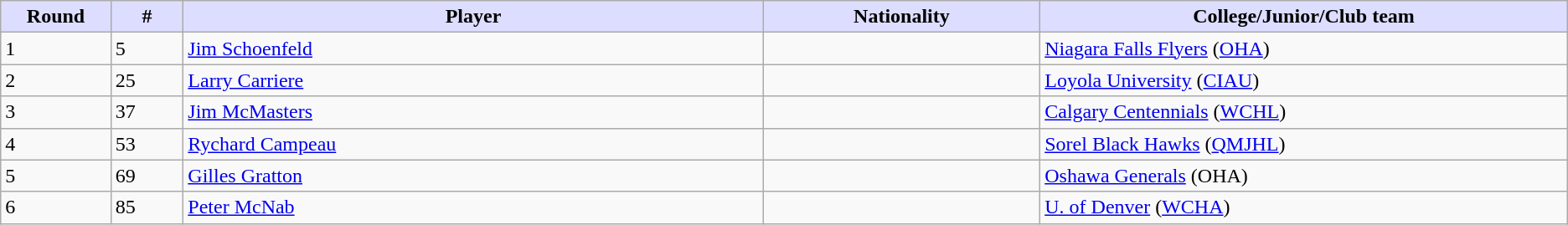<table class="wikitable">
<tr>
<th style="background:#ddf; width:4.0%;">Round</th>
<th style="background:#ddf; width:2.75%;">#</th>
<th style="background:#ddf; width:22.0%;">Player</th>
<th style="background:#ddf; width:10.5%;">Nationality</th>
<th style="background:#ddf; width:20.0%;">College/Junior/Club team</th>
</tr>
<tr>
<td>1</td>
<td>5</td>
<td><a href='#'>Jim Schoenfeld</a></td>
<td></td>
<td><a href='#'>Niagara Falls Flyers</a> (<a href='#'>OHA</a>)</td>
</tr>
<tr>
<td>2</td>
<td>25</td>
<td><a href='#'>Larry Carriere</a></td>
<td></td>
<td><a href='#'>Loyola University</a> (<a href='#'>CIAU</a>)</td>
</tr>
<tr>
<td>3</td>
<td>37</td>
<td><a href='#'>Jim McMasters</a></td>
<td></td>
<td><a href='#'>Calgary Centennials</a> (<a href='#'>WCHL</a>)</td>
</tr>
<tr>
<td>4</td>
<td>53</td>
<td><a href='#'>Rychard Campeau</a></td>
<td></td>
<td><a href='#'>Sorel Black Hawks</a> (<a href='#'>QMJHL</a>)</td>
</tr>
<tr>
<td>5</td>
<td>69</td>
<td><a href='#'>Gilles Gratton</a></td>
<td></td>
<td><a href='#'>Oshawa Generals</a> (OHA)</td>
</tr>
<tr>
<td>6</td>
<td>85</td>
<td><a href='#'>Peter McNab</a></td>
<td></td>
<td><a href='#'>U. of Denver</a> (<a href='#'>WCHA</a>)</td>
</tr>
</table>
